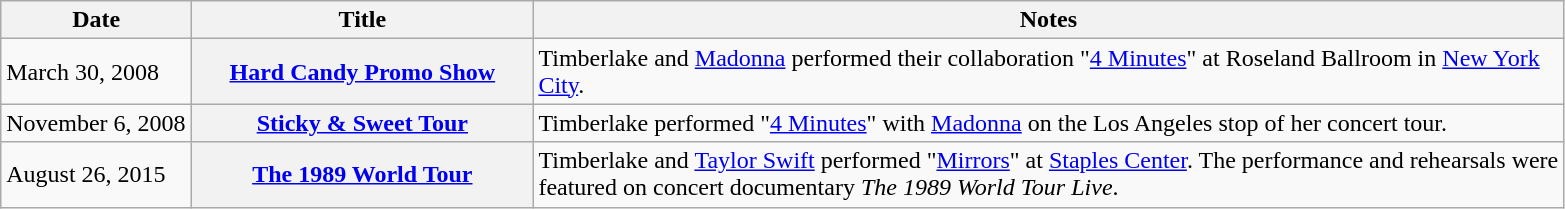<table class="wikitable sortable plainrowheaders">
<tr>
<th align="left" valign="top" width="120">Date</th>
<th align="left" valign="top" width="220">Title</th>
<th align="left" valign="top" width="680">Notes</th>
</tr>
<tr>
<td>March 30, 2008</td>
<th scope="row"><a href='#'>Hard Candy Promo Show</a></th>
<td>Timberlake and <a href='#'>Madonna</a> performed their collaboration "<a href='#'>4 Minutes</a>" at Roseland Ballroom in <a href='#'>New York City</a>.</td>
</tr>
<tr>
<td>November 6, 2008</td>
<th scope="row"><a href='#'>Sticky & Sweet Tour</a></th>
<td>Timberlake performed "<a href='#'>4 Minutes</a>" with <a href='#'>Madonna</a> on the Los Angeles stop of her concert tour.</td>
</tr>
<tr>
<td>August 26, 2015</td>
<th scope="row"><a href='#'>The 1989 World Tour</a></th>
<td>Timberlake and <a href='#'>Taylor Swift</a> performed "<a href='#'>Mirrors</a>" at <a href='#'>Staples Center</a>. The performance and rehearsals were featured on concert documentary <em>The 1989 World Tour Live</em>.</td>
</tr>
</table>
